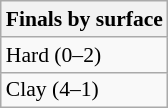<table class="wikitable" style="font-size:90%">
<tr>
<th>Finals by surface</th>
</tr>
<tr>
<td>Hard (0–2)</td>
</tr>
<tr>
<td>Clay (4–1)</td>
</tr>
</table>
